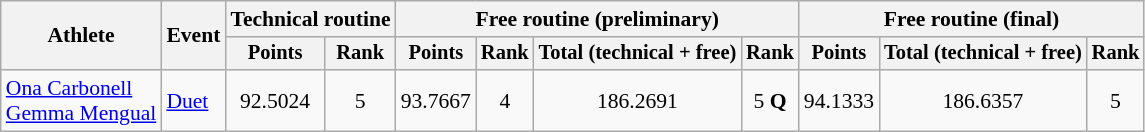<table class="wikitable" style="font-size:90%">
<tr>
<th rowspan="2">Athlete</th>
<th rowspan="2">Event</th>
<th colspan=2>Technical routine</th>
<th colspan=4>Free routine (preliminary)</th>
<th colspan=3>Free routine (final)</th>
</tr>
<tr style="font-size:95%">
<th>Points</th>
<th>Rank</th>
<th>Points</th>
<th>Rank</th>
<th>Total (technical + free)</th>
<th>Rank</th>
<th>Points</th>
<th>Total (technical + free)</th>
<th>Rank</th>
</tr>
<tr align=center>
<td align=left><a href='#'>Ona Carbonell</a><br><a href='#'>Gemma Mengual</a></td>
<td align=left><a href='#'>Duet</a></td>
<td>92.5024</td>
<td>5</td>
<td>93.7667</td>
<td>4</td>
<td>186.2691</td>
<td>5 <strong>Q</strong></td>
<td>94.1333</td>
<td>186.6357</td>
<td>5</td>
</tr>
</table>
